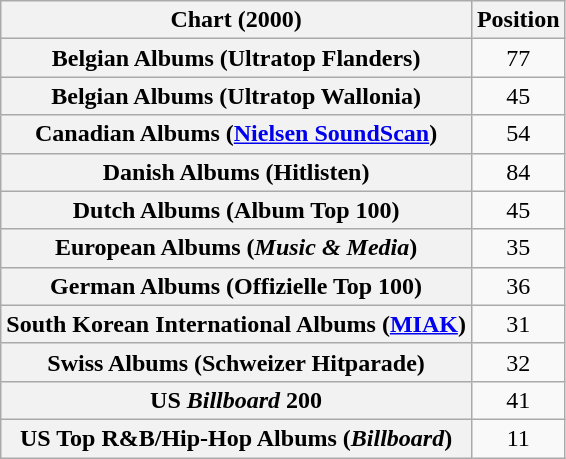<table class="wikitable sortable plainrowheaders" style="text-align:center">
<tr>
<th scope="col">Chart (2000)</th>
<th scope="col">Position</th>
</tr>
<tr>
<th scope="row">Belgian Albums (Ultratop Flanders)</th>
<td>77</td>
</tr>
<tr>
<th scope="row">Belgian Albums (Ultratop Wallonia)</th>
<td>45</td>
</tr>
<tr>
<th scope="row">Canadian Albums (<a href='#'>Nielsen SoundScan</a>)</th>
<td>54</td>
</tr>
<tr>
<th scope="row">Danish Albums (Hitlisten)</th>
<td>84</td>
</tr>
<tr>
<th scope="row">Dutch Albums (Album Top 100)</th>
<td>45</td>
</tr>
<tr>
<th scope="row">European Albums (<em>Music & Media</em>)</th>
<td>35</td>
</tr>
<tr>
<th scope="row">German Albums (Offizielle Top 100)</th>
<td>36</td>
</tr>
<tr>
<th scope="row">South Korean International Albums (<a href='#'>MIAK</a>)</th>
<td>31</td>
</tr>
<tr>
<th scope="row">Swiss Albums (Schweizer Hitparade)</th>
<td>32</td>
</tr>
<tr>
<th scope="row">US <em>Billboard</em> 200</th>
<td>41</td>
</tr>
<tr>
<th scope="row">US Top R&B/Hip-Hop Albums (<em>Billboard</em>)</th>
<td>11</td>
</tr>
</table>
